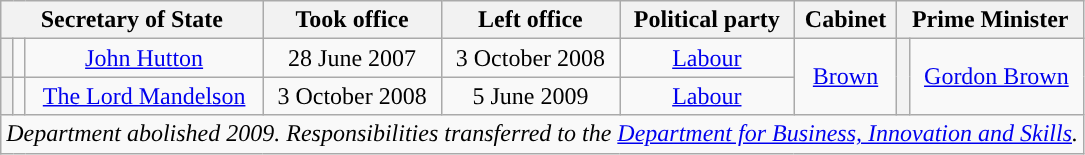<table class="wikitable" style="text-align:center">
<tr>
<th colspan=3>Secretary of State</th>
<th>Took office</th>
<th>Left office</th>
<th>Political party</th>
<th>Cabinet</th>
<th colspan="2">Prime Minister</th>
</tr>
<tr>
<th style="background-color:"></th>
<td></td>
<td><a href='#'>John Hutton</a><br></td>
<td>28 June 2007</td>
<td>3 October 2008</td>
<td><a href='#'>Labour</a></td>
<td rowspan="2" ><a href='#'>Brown</a></td>
<th rowspan="2" style="background-color:"></th>
<td rowspan=2><a href='#'>Gordon Brown</a></td>
</tr>
<tr>
<th style="background-color:"></th>
<td></td>
<td><a href='#'>The Lord Mandelson</a></td>
<td>3 October 2008</td>
<td>5 June 2009</td>
<td><a href='#'>Labour</a></td>
</tr>
<tr>
<td colspan="9"><em>Department abolished 2009. Responsibilities transferred to the <a href='#'>Department for Business, Innovation and Skills</a>.</em></td>
</tr>
</table>
